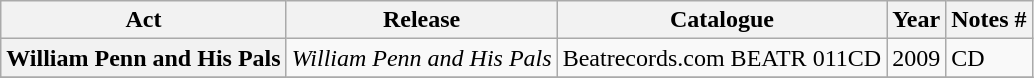<table class="wikitable plainrowheaders sortable">
<tr>
<th scope="col" class="unsortable">Act</th>
<th scope="col">Release</th>
<th scope="col">Catalogue</th>
<th scope="col">Year</th>
<th scope="col" class="unsortable">Notes #</th>
</tr>
<tr>
<th scope="row">William Penn and His Pals</th>
<td><em>William Penn and His Pals</em></td>
<td>Beatrecords.com BEATR 011CD</td>
<td>2009</td>
<td>CD</td>
</tr>
<tr>
</tr>
</table>
